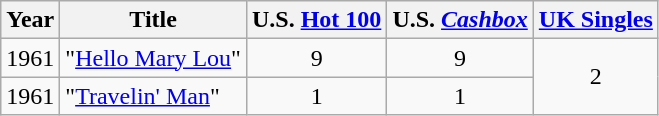<table class="wikitable">
<tr>
<th>Year</th>
<th>Title</th>
<th>U.S. <a href='#'>Hot 100</a></th>
<th>U.S. <em><a href='#'>Cashbox</a></em><em></th>
<th><a href='#'>UK Singles</a></th>
</tr>
<tr>
<td>1961</td>
<td>"<a href='#'>Hello Mary Lou</a>"</td>
<td align="center">9</td>
<td align="center">9</td>
<td rowspan="2" align="center">2</td>
</tr>
<tr>
<td>1961</td>
<td>"<a href='#'>Travelin' Man</a>"</td>
<td align="center">1</td>
<td align="center">1</td>
</tr>
</table>
